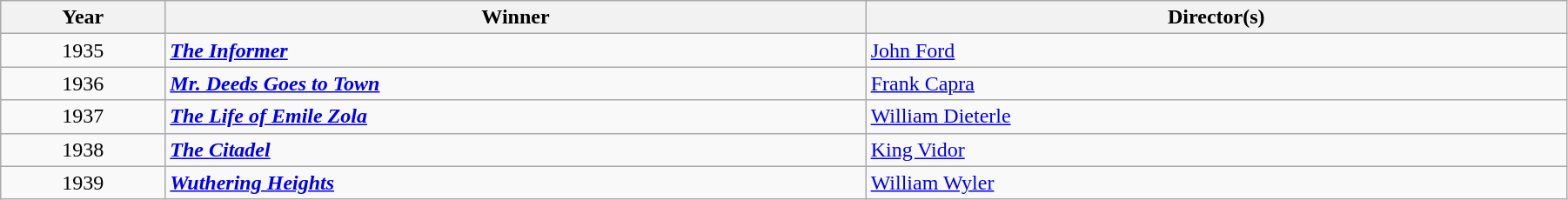<table class="wikitable" width="95%" cellpadding="5">
<tr>
<th width="100"><strong>Year</strong></th>
<th width="450"><strong>Winner</strong></th>
<th width="450"><strong>Director(s)</strong></th>
</tr>
<tr>
<td style="text-align:center;">1935</td>
<td><strong><em><a href='#'>The Informer</a></em></strong></td>
<td><a href='#'>John Ford</a></td>
</tr>
<tr>
<td style="text-align:center;">1936</td>
<td><strong><em><a href='#'>Mr. Deeds Goes to Town</a></em></strong></td>
<td><a href='#'>Frank Capra</a></td>
</tr>
<tr>
<td style="text-align:center;">1937</td>
<td><strong><em><a href='#'>The Life of Emile Zola</a></em></strong></td>
<td><a href='#'>William Dieterle</a></td>
</tr>
<tr>
<td style="text-align:center;">1938</td>
<td><strong><em><a href='#'>The Citadel</a></em></strong></td>
<td><a href='#'>King Vidor</a></td>
</tr>
<tr>
<td style="text-align:center;">1939</td>
<td><strong><em><a href='#'>Wuthering Heights</a></em></strong></td>
<td><a href='#'>William Wyler</a></td>
</tr>
</table>
